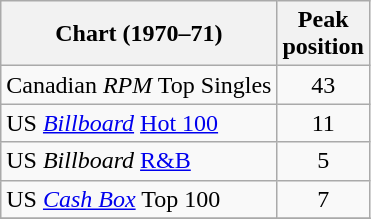<table class="wikitable sortable">
<tr>
<th>Chart (1970–71)</th>
<th>Peak<br>position</th>
</tr>
<tr>
<td>Canadian <em>RPM</em> Top Singles</td>
<td style="text-align:center;">43</td>
</tr>
<tr>
<td>US <em><a href='#'>Billboard</a></em> <a href='#'>Hot 100</a></td>
<td style="text-align:center;">11</td>
</tr>
<tr>
<td>US <em>Billboard</em> <a href='#'>R&B</a></td>
<td style="text-align:center;">5</td>
</tr>
<tr>
<td>US <a href='#'><em>Cash Box</em></a> Top 100</td>
<td style="text-align:center;">7</td>
</tr>
<tr>
</tr>
</table>
